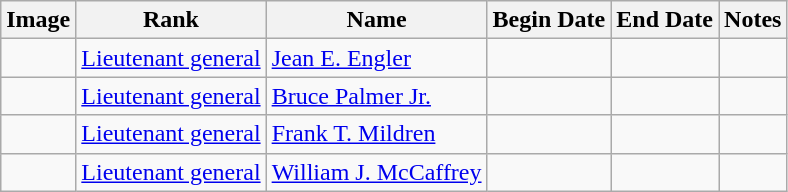<table class="wikitable sortable">
<tr>
<th class=unsortable>Image</th>
<th class=unsortable>Rank</th>
<th>Name</th>
<th>Begin Date</th>
<th>End Date</th>
<th class=unsortable>Notes</th>
</tr>
<tr>
<td></td>
<td><a href='#'>Lieutenant general</a></td>
<td Sortname><a href='#'>Jean E. Engler</a></td>
<td align=center></td>
<td align=center></td>
<td></td>
</tr>
<tr>
<td></td>
<td><a href='#'>Lieutenant general</a></td>
<td Sortname><a href='#'>Bruce Palmer Jr.</a></td>
<td align=center></td>
<td align=center></td>
<td></td>
</tr>
<tr>
<td></td>
<td><a href='#'>Lieutenant general</a></td>
<td Sortname><a href='#'>Frank T. Mildren</a></td>
<td align=center></td>
<td align=center></td>
<td></td>
</tr>
<tr>
<td></td>
<td><a href='#'>Lieutenant general</a></td>
<td Sortname><a href='#'>William J. McCaffrey</a></td>
<td align=center></td>
<td align=center></td>
<td></td>
</tr>
</table>
